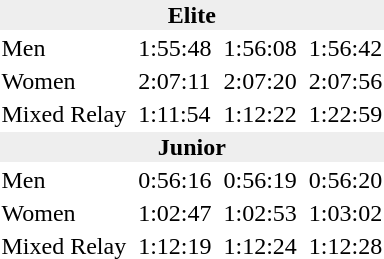<table>
<tr>
<td colspan=7 bgcolor=#eeeeee style=text-align:center;><strong>Elite</strong></td>
</tr>
<tr>
<td>Men</td>
<td></td>
<td>1:55:48</td>
<td></td>
<td>1:56:08</td>
<td></td>
<td>1:56:42</td>
</tr>
<tr>
<td>Women</td>
<td></td>
<td>2:07:11</td>
<td></td>
<td>2:07:20</td>
<td></td>
<td>2:07:56</td>
</tr>
<tr>
<td>Mixed Relay</td>
<td></td>
<td>1:11:54</td>
<td></td>
<td>1:12:22</td>
<td></td>
<td>1:22:59</td>
</tr>
<tr>
<td colspan=7 bgcolor=#eeeeee style=text-align:center;><strong>Junior</strong></td>
</tr>
<tr>
<td>Men</td>
<td></td>
<td>0:56:16</td>
<td></td>
<td>0:56:19</td>
<td></td>
<td>0:56:20</td>
</tr>
<tr>
<td>Women</td>
<td></td>
<td>1:02:47</td>
<td></td>
<td>1:02:53</td>
<td></td>
<td>1:03:02</td>
</tr>
<tr>
<td>Mixed Relay</td>
<td></td>
<td>1:12:19</td>
<td></td>
<td>1:12:24</td>
<td></td>
<td>1:12:28</td>
</tr>
</table>
